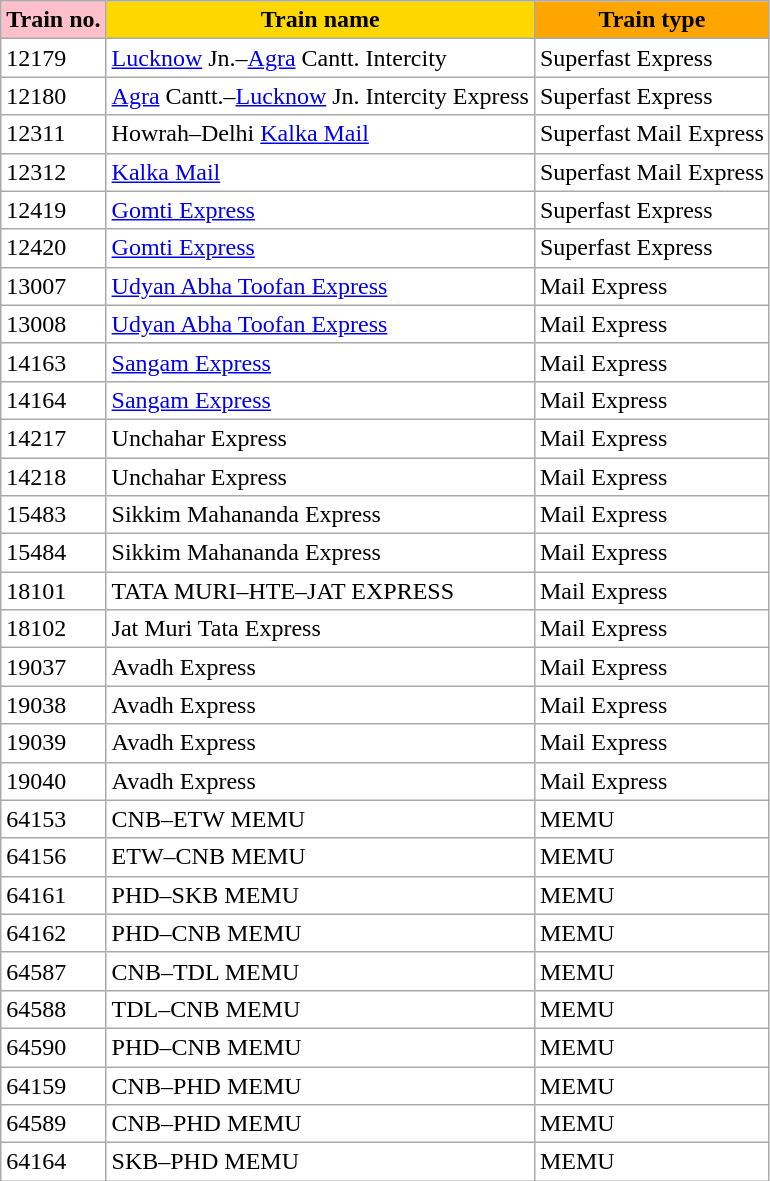<table class="wikitable sortable" style="background:#fff;">
<tr>
<th style="background:pink;">Train no.</th>
<th ! style="background:gold;">Train name</th>
<th ! style="background:orange;">Train type</th>
</tr>
<tr>
<td>12179</td>
<td><a href='#'>Lucknow</a> Jn.–<a href='#'>Agra</a> Cantt. Intercity</td>
<td>Superfast Express</td>
</tr>
<tr>
<td>12180</td>
<td><a href='#'>Agra</a> Cantt.–<a href='#'>Lucknow</a> Jn. Intercity Express</td>
<td>Superfast Express</td>
</tr>
<tr>
<td>12311</td>
<td>Howrah–Delhi <a href='#'>Kalka Mail</a></td>
<td>Superfast Mail Express</td>
</tr>
<tr>
<td>12312</td>
<td><a href='#'>Kalka Mail</a></td>
<td>Superfast Mail Express</td>
</tr>
<tr>
<td>12419</td>
<td><a href='#'>Gomti Express</a></td>
<td>Superfast Express</td>
</tr>
<tr>
<td>12420</td>
<td><a href='#'>Gomti Express</a></td>
<td>Superfast Express</td>
</tr>
<tr>
<td>13007</td>
<td><a href='#'>Udyan Abha Toofan Express</a></td>
<td>Mail Express</td>
</tr>
<tr>
<td>13008</td>
<td><a href='#'>Udyan Abha Toofan Express</a></td>
<td>Mail Express</td>
</tr>
<tr>
<td>14163</td>
<td><a href='#'>Sangam Express</a></td>
<td>Mail Express</td>
</tr>
<tr>
<td>14164</td>
<td><a href='#'>Sangam Express</a></td>
<td>Mail Express</td>
</tr>
<tr>
<td>14217</td>
<td>Unchahar Express</td>
<td>Mail Express</td>
</tr>
<tr>
<td>14218</td>
<td>Unchahar Express</td>
<td>Mail Express</td>
</tr>
<tr>
<td>15483</td>
<td>Sikkim Mahananda Express</td>
<td>Mail Express</td>
</tr>
<tr>
<td>15484</td>
<td>Sikkim Mahananda Express</td>
<td>Mail Express</td>
</tr>
<tr>
<td>18101</td>
<td>TATA MURI–HTE–JAT EXPRESS</td>
<td>Mail Express</td>
</tr>
<tr>
<td>18102</td>
<td>Jat Muri Tata Express</td>
<td>Mail Express</td>
</tr>
<tr>
<td>19037</td>
<td>Avadh Express</td>
<td>Mail Express</td>
</tr>
<tr>
<td>19038</td>
<td>Avadh Express</td>
<td>Mail Express</td>
</tr>
<tr>
<td>19039</td>
<td>Avadh Express</td>
<td>Mail Express</td>
</tr>
<tr>
<td>19040</td>
<td>Avadh Express</td>
<td>Mail Express</td>
</tr>
<tr>
<td>64153</td>
<td>CNB–ETW MEMU</td>
<td>MEMU</td>
</tr>
<tr>
<td>64156</td>
<td>ETW–CNB MEMU</td>
<td>MEMU</td>
</tr>
<tr>
<td>64161</td>
<td>PHD–SKB MEMU</td>
<td>MEMU</td>
</tr>
<tr>
<td>64162</td>
<td>PHD–CNB MEMU</td>
<td>MEMU</td>
</tr>
<tr>
<td>64587</td>
<td>CNB–TDL MEMU</td>
<td>MEMU</td>
</tr>
<tr>
<td>64588</td>
<td>TDL–CNB MEMU</td>
<td>MEMU</td>
</tr>
<tr>
<td>64590</td>
<td>PHD–CNB MEMU</td>
<td>MEMU</td>
</tr>
<tr>
<td>64159</td>
<td>CNB–PHD MEMU</td>
<td>MEMU</td>
</tr>
<tr>
<td>64589</td>
<td>CNB–PHD MEMU</td>
<td>MEMU</td>
</tr>
<tr>
<td>64164</td>
<td>SKB–PHD MEMU</td>
<td>MEMU</td>
</tr>
</table>
